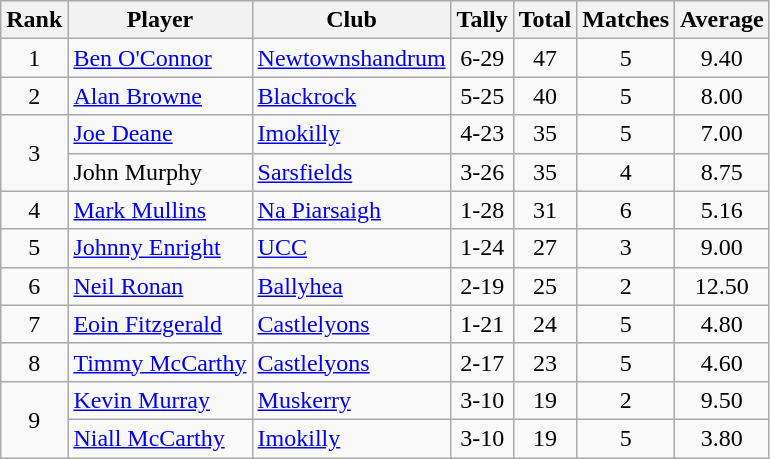<table class="wikitable">
<tr>
<th>Rank</th>
<th>Player</th>
<th>Club</th>
<th>Tally</th>
<th>Total</th>
<th>Matches</th>
<th>Average</th>
</tr>
<tr>
<td rowspan=1 align=center>1</td>
<td><a href='#'>Ben O'Connor</a></td>
<td><a href='#'>Newtownshandrum</a></td>
<td align=center>6-29</td>
<td align=center>47</td>
<td align=center>5</td>
<td align=center>9.40</td>
</tr>
<tr>
<td rowspan=1 align=center>2</td>
<td><a href='#'>Alan Browne</a></td>
<td><a href='#'>Blackrock</a></td>
<td align=center>5-25</td>
<td align=center>40</td>
<td align=center>5</td>
<td align=center>8.00</td>
</tr>
<tr>
<td rowspan=2 align=center>3</td>
<td><a href='#'>Joe Deane</a></td>
<td><a href='#'>Imokilly</a></td>
<td align=center>4-23</td>
<td align=center>35</td>
<td align=center>5</td>
<td align=center>7.00</td>
</tr>
<tr>
<td>John Murphy</td>
<td><a href='#'>Sarsfields</a></td>
<td align=center>3-26</td>
<td align=center>35</td>
<td align=center>4</td>
<td align=center>8.75</td>
</tr>
<tr>
<td rowspan=1 align=center>4</td>
<td><a href='#'>Mark Mullins</a></td>
<td><a href='#'>Na Piarsaigh</a></td>
<td align=center>1-28</td>
<td align=center>31</td>
<td align=center>6</td>
<td align=center>5.16</td>
</tr>
<tr>
<td rowspan=1 align=center>5</td>
<td><a href='#'>Johnny Enright</a></td>
<td><a href='#'>UCC</a></td>
<td align=center>1-24</td>
<td align=center>27</td>
<td align=center>3</td>
<td align=center>9.00</td>
</tr>
<tr>
<td rowspan=1 align=center>6</td>
<td><a href='#'>Neil Ronan</a></td>
<td><a href='#'>Ballyhea</a></td>
<td align=center>2-19</td>
<td align=center>25</td>
<td align=center>2</td>
<td align=center>12.50</td>
</tr>
<tr>
<td rowspan=1 align=center>7</td>
<td><a href='#'>Eoin Fitzgerald</a></td>
<td><a href='#'>Castlelyons</a></td>
<td align=center>1-21</td>
<td align=center>24</td>
<td align=center>5</td>
<td align=center>4.80</td>
</tr>
<tr>
<td rowspan=1 align=center>8</td>
<td><a href='#'>Timmy McCarthy</a></td>
<td><a href='#'>Castlelyons</a></td>
<td align=center>2-17</td>
<td align=center>23</td>
<td align=center>5</td>
<td align=center>4.60</td>
</tr>
<tr>
<td rowspan=2 align=center>9</td>
<td><a href='#'>Kevin Murray</a></td>
<td><a href='#'>Muskerry</a></td>
<td align=center>3-10</td>
<td align=center>19</td>
<td align=center>2</td>
<td align=center>9.50</td>
</tr>
<tr>
<td><a href='#'>Niall McCarthy</a></td>
<td><a href='#'>Imokilly</a></td>
<td align=center>3-10</td>
<td align=center>19</td>
<td align=center>5</td>
<td align=center>3.80</td>
</tr>
</table>
